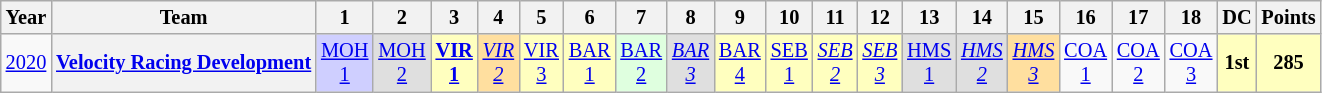<table class="wikitable" style="text-align:center; font-size:85%">
<tr>
<th>Year</th>
<th>Team</th>
<th>1</th>
<th>2</th>
<th>3</th>
<th>4</th>
<th>5</th>
<th>6</th>
<th>7</th>
<th>8</th>
<th>9</th>
<th>10</th>
<th>11</th>
<th>12</th>
<th>13</th>
<th>14</th>
<th>15</th>
<th>16</th>
<th>17</th>
<th>18</th>
<th>DC</th>
<th>Points</th>
</tr>
<tr>
<td><a href='#'>2020</a></td>
<th nowrap><a href='#'>Velocity Racing Development</a></th>
<td style="background:#CFCFFF;"><a href='#'>MOH<br>1</a><br></td>
<td style="background:#DFDFDF;"><a href='#'>MOH<br>2</a><br></td>
<td style="background:#FFFFBF;"><strong><a href='#'>VIR<br>1</a></strong><br></td>
<td style="background:#FFDF9F;"><em><a href='#'>VIR<br>2</a></em><br></td>
<td style="background:#FFFFBF;"><a href='#'>VIR<br>3</a><br></td>
<td style="background:#FFFFBF;"><a href='#'>BAR<br>1</a><br></td>
<td style="background:#DFFFDF;"><a href='#'>BAR<br>2</a><br></td>
<td style="background:#DFDFDF;"><em><a href='#'>BAR<br>3</a></em><br></td>
<td style="background:#FFFFBF;"><a href='#'>BAR<br>4</a><br></td>
<td style="background:#FFFFBF;"><a href='#'>SEB<br>1</a><br></td>
<td style="background:#FFFFBF;"><em><a href='#'>SEB<br>2</a></em><br></td>
<td style="background:#FFFFBF;"><em><a href='#'>SEB<br>3</a></em><br></td>
<td style="background:#DFDFDF;"><a href='#'>HMS<br>1</a><br></td>
<td style="background:#DFDFDF;"><em><a href='#'>HMS<br>2</a></em><br></td>
<td style="background:#FFDF9F;"><em><a href='#'>HMS<br>3</a></em><br></td>
<td style="background:#;"><a href='#'>COA<br>1</a></td>
<td style="background:#;"><a href='#'>COA<br>2</a></td>
<td style="background:#;"><a href='#'>COA<br>3</a></td>
<th style="background:#FFFFBF;">1st</th>
<th style="background:#FFFFBF;">285</th>
</tr>
</table>
